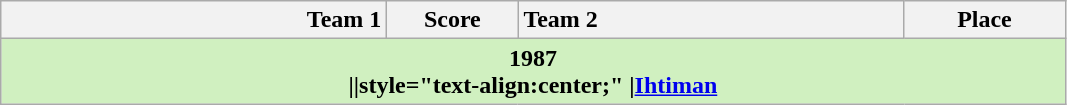<table class="wikitable">
<tr>
<th width="250" style="text-align:right;">Team 1</th>
<th width="80" style="text-align:center;">Score</th>
<th width="250" style="text-align:left;">Team 2</th>
<th width="100" style="text-align:center;">Place</th>
</tr>
<tr>
<th colspan=4 style="background-color:#D0F0C0;"><strong>1987</strong><br>||style="text-align:center;" |<a href='#'>Ihtiman</a></th>
</tr>
</table>
